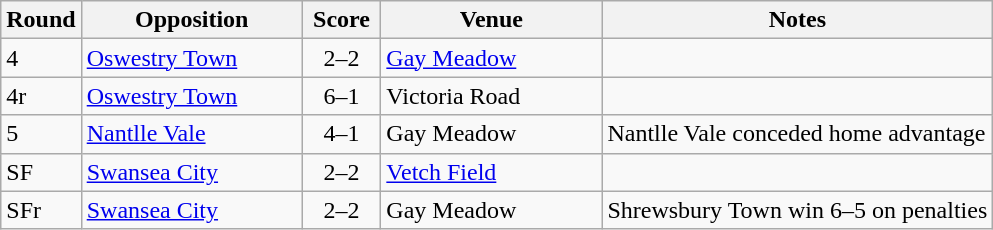<table class="wikitable">
<tr>
<th width="45">Round</th>
<th width="140">Opposition</th>
<th width="45">Score</th>
<th width="140">Venue</th>
<th>Notes</th>
</tr>
<tr>
<td>4</td>
<td><a href='#'>Oswestry Town</a></td>
<td align="center">2–2</td>
<td><a href='#'>Gay Meadow</a></td>
<td></td>
</tr>
<tr>
<td>4r</td>
<td><a href='#'>Oswestry Town</a></td>
<td align="center">6–1</td>
<td>Victoria Road</td>
<td></td>
</tr>
<tr>
<td>5</td>
<td><a href='#'>Nantlle Vale</a></td>
<td align="center">4–1</td>
<td>Gay Meadow</td>
<td>Nantlle Vale conceded home advantage</td>
</tr>
<tr>
<td>SF</td>
<td><a href='#'>Swansea City</a></td>
<td align="center">2–2</td>
<td><a href='#'>Vetch Field</a></td>
<td></td>
</tr>
<tr>
<td>SFr</td>
<td><a href='#'>Swansea City</a></td>
<td align="center">2–2</td>
<td>Gay Meadow</td>
<td>Shrewsbury Town win 6–5 on penalties</td>
</tr>
</table>
